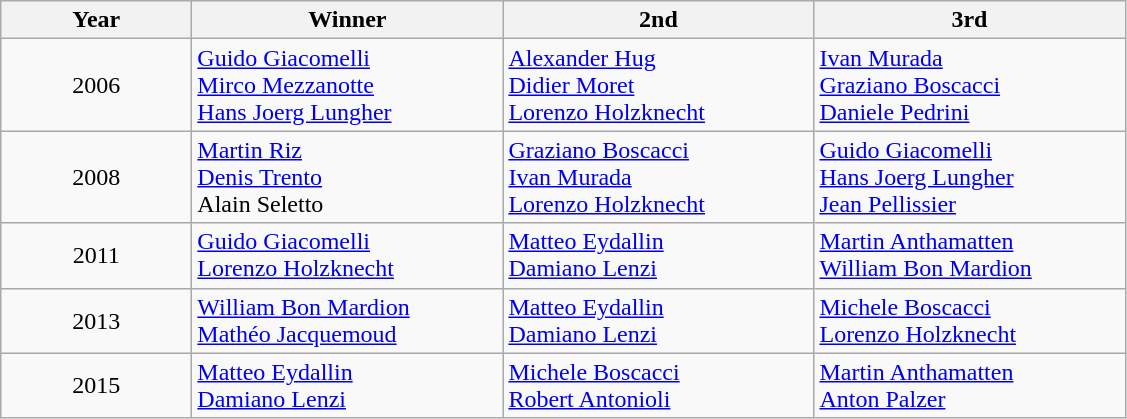<table class="wikitable">
<tr>
<th width="120">Year</th>
<th width="200">Winner</th>
<th width="200">2nd</th>
<th width="200">3rd</th>
</tr>
<tr>
<td align="center">2006</td>
<td> <a href='#'>Guido Giacomelli</a><br> <a href='#'>Mirco Mezzanotte</a><br> <a href='#'>Hans Joerg Lungher</a></td>
<td> <a href='#'>Alexander Hug</a><br> <a href='#'>Didier Moret</a><br> <a href='#'>Lorenzo Holzknecht</a></td>
<td> <a href='#'>Ivan Murada</a><br> <a href='#'>Graziano Boscacci</a><br> <a href='#'>Daniele Pedrini</a></td>
</tr>
<tr>
<td align="center">2008</td>
<td> <a href='#'>Martin Riz</a><br> <a href='#'>Denis Trento</a><br> Alain Seletto</td>
<td> <a href='#'>Graziano Boscacci</a><br> <a href='#'>Ivan Murada</a><br> <a href='#'>Lorenzo Holzknecht</a></td>
<td> <a href='#'>Guido Giacomelli</a><br> <a href='#'>Hans Joerg Lungher</a><br> <a href='#'>Jean Pellissier</a></td>
</tr>
<tr>
<td align="center">2011</td>
<td> <a href='#'>Guido Giacomelli</a><br> <a href='#'>Lorenzo Holzknecht</a></td>
<td> <a href='#'>Matteo Eydallin</a><br> <a href='#'>Damiano Lenzi</a></td>
<td> <a href='#'>Martin Anthamatten</a><br> <a href='#'>William Bon Mardion</a></td>
</tr>
<tr>
<td align="center">2013</td>
<td> <a href='#'>William Bon Mardion</a><br> <a href='#'>Mathéo Jacquemoud</a></td>
<td> <a href='#'>Matteo Eydallin</a><br> <a href='#'>Damiano Lenzi</a></td>
<td> <a href='#'>Michele Boscacci</a><br> <a href='#'>Lorenzo Holzknecht</a></td>
</tr>
<tr>
<td align="center">2015</td>
<td> <a href='#'>Matteo Eydallin</a><br> <a href='#'>Damiano Lenzi</a></td>
<td> <a href='#'>Michele Boscacci</a><br> <a href='#'>Robert Antonioli</a></td>
<td> <a href='#'>Martin Anthamatten</a><br> <a href='#'>Anton Palzer</a></td>
</tr>
</table>
